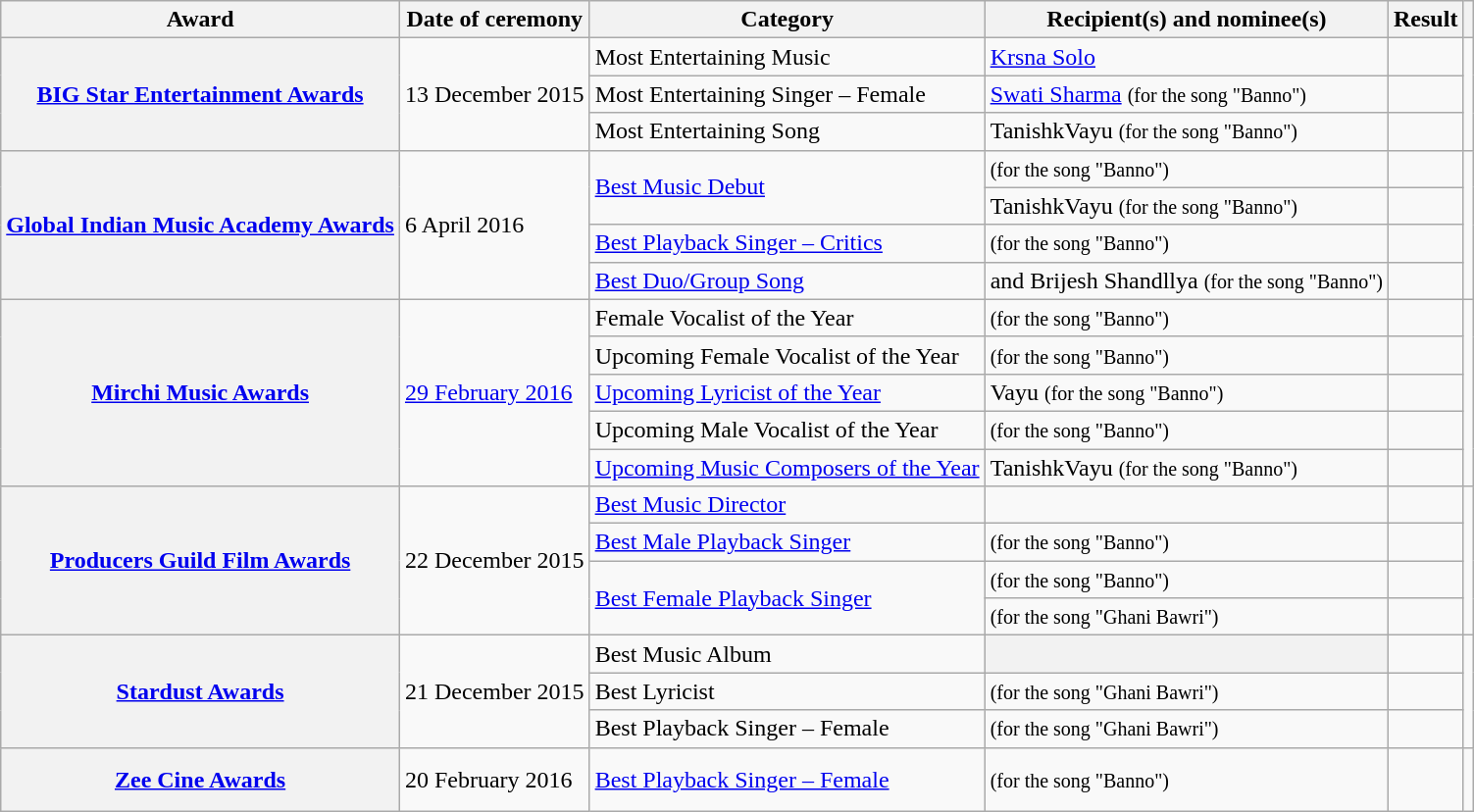<table class="wikitable plainrowheaders sortable">
<tr>
<th scope="col">Award</th>
<th scope="col">Date of ceremony</th>
<th scope="col">Category</th>
<th scope="col">Recipient(s) and nominee(s)</th>
<th scope="col">Result</th>
<th scope="col" class="unsortable"></th>
</tr>
<tr>
<th scope="row" rowspan="3"><a href='#'>BIG Star Entertainment Awards</a></th>
<td rowspan="3">13 December 2015</td>
<td>Most Entertaining Music</td>
<td><a href='#'>Krsna Solo</a></td>
<td></td>
<td style="text-align:center;" rowspan="3"><br><br></td>
</tr>
<tr>
<td>Most Entertaining Singer – Female</td>
<td><a href='#'>Swati Sharma</a> <small>(for the song "Banno")</small></td>
<td></td>
</tr>
<tr>
<td>Most Entertaining Song</td>
<td>TanishkVayu <small>(for the song "Banno")</small></td>
<td></td>
</tr>
<tr>
<th scope="row" rowspan="4"><a href='#'>Global Indian Music Academy Awards</a></th>
<td rowspan="4">6 April 2016</td>
<td rowspan="2"><a href='#'>Best Music Debut</a></td>
<td> <small>(for the song "Banno")</small></td>
<td></td>
<td rowspan="4" style="text-align:center;"><br></td>
</tr>
<tr>
<td>TanishkVayu <small>(for the song "Banno")</small></td>
<td></td>
</tr>
<tr>
<td><a href='#'>Best Playback Singer – Critics</a></td>
<td> <small>(for the song "Banno")</small></td>
<td></td>
</tr>
<tr>
<td><a href='#'>Best Duo/Group Song</a></td>
<td> and Brijesh Shandllya <small>(for the song "Banno")</small></td>
<td></td>
</tr>
<tr>
<th scope="row" rowspan="5"><a href='#'>Mirchi Music Awards</a></th>
<td rowspan="5"><a href='#'>29 February 2016</a></td>
<td>Female Vocalist of the Year</td>
<td> <small>(for the song "Banno")</small></td>
<td></td>
<td rowspan="5" style="text-align:center;"></td>
</tr>
<tr>
<td>Upcoming Female Vocalist of the Year</td>
<td> <small>(for the song "Banno")</small></td>
<td></td>
</tr>
<tr>
<td><a href='#'>Upcoming Lyricist of the Year</a></td>
<td>Vayu <small>(for the song "Banno")</small></td>
<td></td>
</tr>
<tr>
<td>Upcoming Male Vocalist of the Year</td>
<td> <small>(for the song "Banno")</small></td>
<td></td>
</tr>
<tr>
<td><a href='#'>Upcoming Music Composers of the Year</a></td>
<td>TanishkVayu <small>(for the song "Banno")</small></td>
<td></td>
</tr>
<tr>
<th scope="row" rowspan="4"><a href='#'>Producers Guild Film Awards</a></th>
<td rowspan="4">22 December 2015</td>
<td><a href='#'>Best Music Director</a></td>
<td></td>
<td></td>
<td style="text-align:center;" rowspan="4"><br></td>
</tr>
<tr>
<td><a href='#'>Best Male Playback Singer</a></td>
<td> <small>(for the song "Banno")</small></td>
<td></td>
</tr>
<tr>
<td rowspan="2"><a href='#'>Best Female Playback Singer</a></td>
<td> <small>(for the song "Banno")</small></td>
<td></td>
</tr>
<tr>
<td> <small>(for the song "Ghani Bawri")</small></td>
<td></td>
</tr>
<tr>
<th scope="row" rowspan="3"><a href='#'>Stardust Awards</a></th>
<td rowspan="3">21 December 2015</td>
<td>Best Music Album</td>
<th></th>
<td></td>
<td style="text-align:center;" rowspan="3"><br></td>
</tr>
<tr>
<td>Best Lyricist</td>
<td> <small>(for the song "Ghani Bawri")</small></td>
<td></td>
</tr>
<tr>
<td>Best Playback Singer – Female</td>
<td> <small>(for the song "Ghani Bawri")</small></td>
<td></td>
</tr>
<tr>
<th scope="row"><a href='#'>Zee Cine Awards</a></th>
<td>20 February 2016</td>
<td><a href='#'>Best Playback Singer – Female</a></td>
<td> <small>(for the song "Banno")</small></td>
<td></td>
<td style="text-align:center;"><br><br></td>
</tr>
</table>
